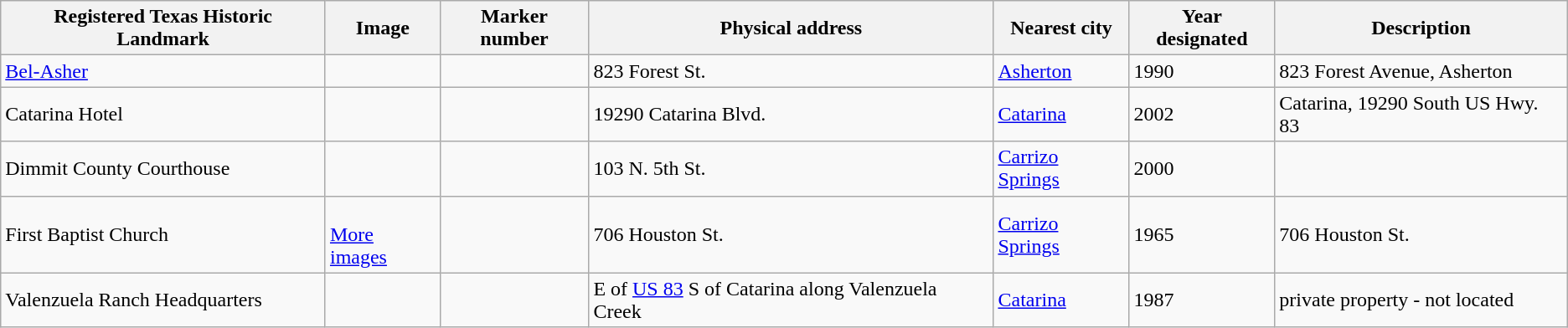<table class="wikitable sortable">
<tr>
<th>Registered Texas Historic Landmark</th>
<th>Image</th>
<th>Marker number</th>
<th>Physical address</th>
<th>Nearest city</th>
<th>Year designated</th>
<th>Description</th>
</tr>
<tr>
<td><a href='#'>Bel-Asher</a></td>
<td></td>
<td></td>
<td>823 Forest St.<br></td>
<td><a href='#'>Asherton</a></td>
<td>1990</td>
<td>823 Forest Avenue, Asherton</td>
</tr>
<tr>
<td>Catarina Hotel</td>
<td></td>
<td></td>
<td>19290 Catarina Blvd.<br></td>
<td><a href='#'>Catarina</a></td>
<td>2002</td>
<td>Catarina, 19290 South US Hwy. 83</td>
</tr>
<tr>
<td>Dimmit County Courthouse</td>
<td></td>
<td></td>
<td>103 N. 5th St.<br></td>
<td><a href='#'>Carrizo Springs</a></td>
<td>2000</td>
<td></td>
</tr>
<tr>
<td>First Baptist Church</td>
<td><br> <a href='#'>More images</a></td>
<td></td>
<td>706 Houston St.<br></td>
<td><a href='#'>Carrizo Springs</a></td>
<td>1965</td>
<td>706 Houston St.</td>
</tr>
<tr>
<td>Valenzuela Ranch Headquarters</td>
<td></td>
<td></td>
<td>E of <a href='#'>US 83</a> S of Catarina along Valenzuela Creek<br></td>
<td><a href='#'>Catarina</a></td>
<td>1987</td>
<td>private property - not located</td>
</tr>
</table>
